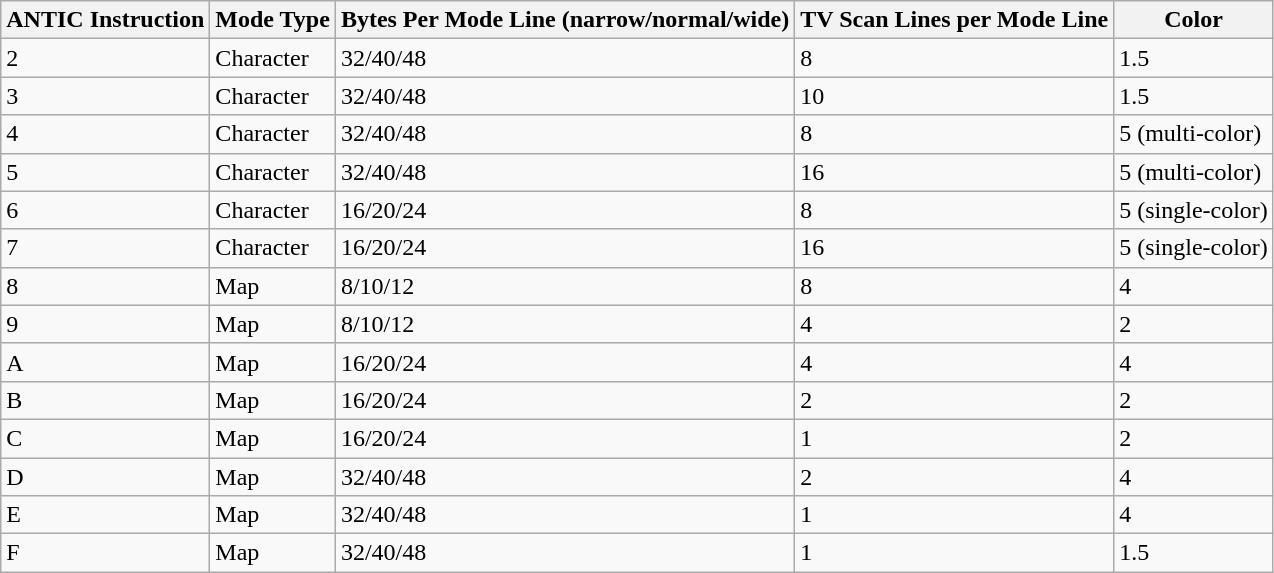<table class="wikitable">
<tr>
<th>ANTIC Instruction</th>
<th>Mode Type</th>
<th>Bytes Per Mode Line (narrow/normal/wide)</th>
<th>TV Scan Lines per Mode Line</th>
<th>Color</th>
</tr>
<tr>
<td>2</td>
<td>Character</td>
<td>32/40/48</td>
<td>8</td>
<td>1.5</td>
</tr>
<tr>
<td>3</td>
<td>Character</td>
<td>32/40/48</td>
<td>10</td>
<td>1.5</td>
</tr>
<tr>
<td>4</td>
<td>Character</td>
<td>32/40/48</td>
<td>8</td>
<td>5 (multi-color)</td>
</tr>
<tr>
<td>5</td>
<td>Character</td>
<td>32/40/48</td>
<td>16</td>
<td>5 (multi-color)</td>
</tr>
<tr>
<td>6</td>
<td>Character</td>
<td>16/20/24</td>
<td>8</td>
<td>5 (single-color)</td>
</tr>
<tr>
<td>7</td>
<td>Character</td>
<td>16/20/24</td>
<td>16</td>
<td>5 (single-color)</td>
</tr>
<tr>
<td>8</td>
<td>Map</td>
<td>8/10/12</td>
<td>8</td>
<td>4</td>
</tr>
<tr>
<td>9</td>
<td>Map</td>
<td>8/10/12</td>
<td>4</td>
<td>2</td>
</tr>
<tr>
<td>A</td>
<td>Map</td>
<td>16/20/24</td>
<td>4</td>
<td>4</td>
</tr>
<tr>
<td>B</td>
<td>Map</td>
<td>16/20/24</td>
<td>2</td>
<td>2</td>
</tr>
<tr>
<td>C</td>
<td>Map</td>
<td>16/20/24</td>
<td>1</td>
<td>2</td>
</tr>
<tr>
<td>D</td>
<td>Map</td>
<td>32/40/48</td>
<td>2</td>
<td>4</td>
</tr>
<tr>
<td>E</td>
<td>Map</td>
<td>32/40/48</td>
<td>1</td>
<td>4</td>
</tr>
<tr>
<td>F</td>
<td>Map</td>
<td>32/40/48</td>
<td>1</td>
<td>1.5</td>
</tr>
</table>
